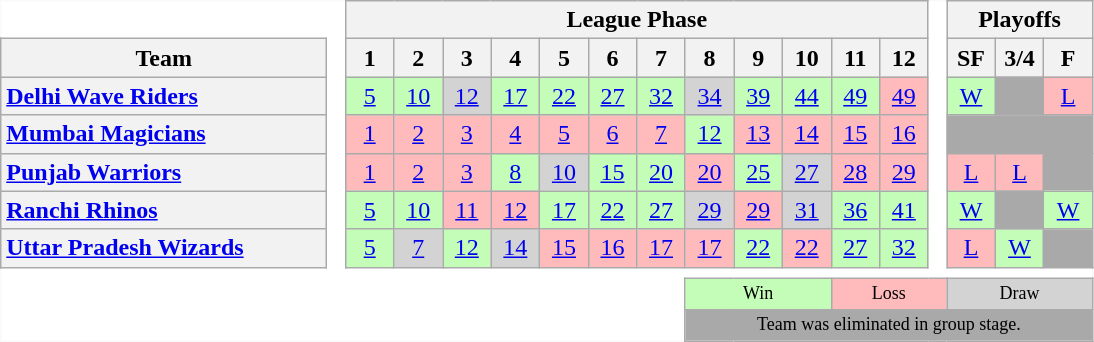<table class="wikitable" style="border:none">
<tr>
<td style="background:white; border:none"></td>
<td rowspan="7"  style="width:5px;; border:none; background:white;"></td>
<th colspan="12"><span>League Phase</span></th>
<td rowspan="7"  style="width:5px;; border:none; background:white;"></td>
<th colspan="3"><span>Playoffs</span></th>
</tr>
<tr>
<th style="width:210px; vertical-align:center;">Team</th>
<th width=25>1</th>
<th width=25>2</th>
<th width=25>3</th>
<th width=25>4</th>
<th width=25>5</th>
<th width=25>6</th>
<th width=25>7</th>
<th width=25>8</th>
<th width=25>9</th>
<th width=25>10</th>
<th width=25>11</th>
<th width=25>12</th>
<th width=25><span>SF</span></th>
<th width=25><span>3/4</span></th>
<th width=25><span>F</span></th>
</tr>
<tr>
<th style="width:105px; text-align:left;"><a href='#'>Delhi Wave Riders</a></th>
<td style="text-align:center; background:#c3fdb8;"><a href='#'>5</a></td>
<td style="text-align:center; background:#c3fdb8;"><a href='#'>10</a></td>
<td style="text-align:center; background:#d3d3d3;"><a href='#'>12</a></td>
<td style="text-align:center; background:#c3fdb8;"><a href='#'>17</a></td>
<td style="text-align:center; background:#c3fdb8;"><a href='#'>22</a></td>
<td style="text-align:center; background:#c3fdb8;"><a href='#'>27</a></td>
<td style="text-align:center; background:#c3fdb8;"><a href='#'>32</a></td>
<td style="text-align:center; background:#d3d3d3;"><a href='#'>34</a></td>
<td style="text-align:center; background:#c3fdb8;"><a href='#'>39</a></td>
<td style="text-align:center; background:#c3fdb8;"><a href='#'>44</a></td>
<td style="text-align:center; background:#c3fdb8;"><a href='#'>49</a></td>
<td style="text-align:center; background:#fbb;"><a href='#'>49</a></td>
<td style="text-align:center; background:#c3fdb8;"><a href='#'>W</a></td>
<td style="background:#a9a9a9;"></td>
<td style="text-align:center; background:#fbb;"><a href='#'>L</a></td>
</tr>
<tr>
<th style="width:105px; text-align:left;"><a href='#'>Mumbai Magicians</a></th>
<td style="text-align:center; background:#fbb;"><a href='#'>1</a></td>
<td style="text-align:center; background:#fbb;"><a href='#'>2</a></td>
<td style="text-align:center; background:#fbb;"><a href='#'>3</a></td>
<td style="text-align:center; background:#fbb;"><a href='#'>4</a></td>
<td style="text-align:center; background:#fbb;"><a href='#'>5</a></td>
<td style="text-align:center; background:#fbb;"><a href='#'>6</a></td>
<td style="text-align:center; background:#fbb;"><a href='#'>7</a></td>
<td style="text-align:center; background:#c3fdb8;"><a href='#'>12</a></td>
<td style="text-align:center; background:#fbb;"><a href='#'>13</a></td>
<td style="text-align:center; background:#fbb;"><a href='#'>14</a></td>
<td style="text-align:center; background:#fbb;"><a href='#'>15</a></td>
<td style="text-align:center; background:#fbb;"><a href='#'>16</a></td>
<td style="background:#a9a9a9; border-right:none"></td>
<td style="background:#a9a9a9; border-left:none; border-right:none"></td>
<td style="background:#a9a9a9; border-left:none"></td>
</tr>
<tr>
<th style="width:105px; text-align:left;"><a href='#'>Punjab Warriors</a></th>
<td style="text-align:center; background:#fbb;"><a href='#'>1</a></td>
<td style="text-align:center; background:#fbb;"><a href='#'>2</a></td>
<td style="text-align:center; background:#fbb;"><a href='#'>3</a></td>
<td style="text-align:center; background:#c3fdb8;"><a href='#'>8</a></td>
<td style="text-align:center; background:#d3d3d3;"><a href='#'>10</a></td>
<td style="text-align:center; background:#c3fdb8;"><a href='#'>15</a></td>
<td style="text-align:center; background:#c3fdb8;"><a href='#'>20</a></td>
<td style="text-align:center; background:#fbb;"><a href='#'>20</a></td>
<td style="text-align:center; background:#c3fdb8;"><a href='#'>25</a></td>
<td style="text-align:center; background:#d3d3d3;"><a href='#'>27</a></td>
<td style="text-align:center; background:#fbb;"><a href='#'>28</a></td>
<td style="text-align:center; background:#fbb;"><a href='#'>29</a></td>
<td style="text-align:center; background:#fbb;"><a href='#'>L</a></td>
<td style="text-align:center; background:#fbb;"><a href='#'>L</a></td>
<td style="background:#a9a9a9;"></td>
</tr>
<tr>
<th style="width:105px; text-align:left;"><a href='#'>Ranchi Rhinos</a></th>
<td style="text-align:center; background:#c3fdb8;"><a href='#'>5</a></td>
<td style="text-align:center; background:#c3fdb8;"><a href='#'>10</a></td>
<td style="text-align:center; background:#fbb;"><a href='#'>11</a></td>
<td style="text-align:center; background:#fbb;"><a href='#'>12</a></td>
<td style="text-align:center; background:#c3fdb8;"><a href='#'>17</a></td>
<td style="text-align:center; background:#c3fdb8;"><a href='#'>22</a></td>
<td style="text-align:center; background:#c3fdb8;"><a href='#'>27</a></td>
<td style="text-align:center; background:#d3d3d3;"><a href='#'>29</a></td>
<td style="text-align:center; background:#fbb;"><a href='#'>29</a></td>
<td style="text-align:center; background:#d3d3d3;"><a href='#'>31</a></td>
<td style="text-align:center; background:#c3fdb8;"><a href='#'>36</a></td>
<td style="text-align:center; background:#c3fdb8;"><a href='#'>41</a></td>
<td style="text-align:center; background:#c3fdb8;"><a href='#'>W</a></td>
<td style="background:#a9a9a9;"></td>
<td style="text-align:center; background:#c3fdb8;"><a href='#'>W</a></td>
</tr>
<tr>
<th style="width:105px; text-align:left;"><a href='#'>Uttar Pradesh Wizards</a></th>
<td style="text-align:center; background:#c3fdb8;"><a href='#'>5</a></td>
<td style="text-align:center; background:#d3d3d3;"><a href='#'>7</a></td>
<td style="text-align:center; background:#c3fdb8;"><a href='#'>12</a></td>
<td style="text-align:center; background:#d3d3d3;"><a href='#'>14</a></td>
<td style="text-align:center; background:#fbb;"><a href='#'>15</a></td>
<td style="text-align:center; background:#fbb;"><a href='#'>16</a></td>
<td style="text-align:center; background:#fbb;"><a href='#'>17</a></td>
<td style="text-align:center; background:#fbb;"><a href='#'>17</a></td>
<td style="text-align:center; background:#c3fdb8;"><a href='#'>22</a></td>
<td style="text-align:center; background:#fbb;"><a href='#'>22</a></td>
<td style="text-align:center; background:#c3fdb8;"><a href='#'>27</a></td>
<td style="text-align:center; background:#c3fdb8;"><a href='#'>32</a></td>
<td style="text-align:center; background:#fbb;"><a href='#'>L</a></td>
<td style="text-align:center; background:#c3fdb8;"><a href='#'>W</a></td>
<td style="background:#a9a9a9;"></td>
</tr>
<tr style="background:white;">
<td style="border:none"></td>
<td style="border:none"></td>
<td colspan="12" style="border:none"></td>
<td style="border:none"></td>
<td colspan="3" style="border:none"></td>
</tr>
<tr style="font-size:75%">
<td colspan="9" style="background:white; border:none; vertical-align:center"><br></td>
<td colspan="3" style="text-align:center; background:#c3fdb8;">Win</td>
<td colspan="3" style="text-align:center; background:#fbb;">Loss</td>
<td colspan="3" style="text-align:center; background:#d3d3d3;">Draw</td>
</tr>
<tr style="font-size:75%">
<td colspan="9" style="background:white; border:none; vertical-align:top"><br></td>
<td colspan="9" style="background:#a9a9a9; text-align:center; vertical-align:center">Team was eliminated in group stage.</td>
</tr>
</table>
